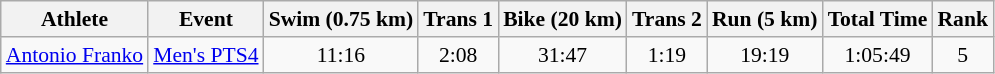<table class="wikitable" style="font-size:90%">
<tr>
<th>Athlete</th>
<th>Event</th>
<th>Swim (0.75 km)</th>
<th>Trans 1</th>
<th>Bike (20 km)</th>
<th>Trans 2</th>
<th>Run (5 km)</th>
<th>Total Time</th>
<th>Rank</th>
</tr>
<tr align=center>
<td align=left><a href='#'>Antonio Franko</a></td>
<td align=left><a href='#'>Men's PTS4</a></td>
<td>11:16</td>
<td>2:08</td>
<td>31:47</td>
<td>1:19</td>
<td>19:19</td>
<td>1:05:49</td>
<td>5</td>
</tr>
</table>
